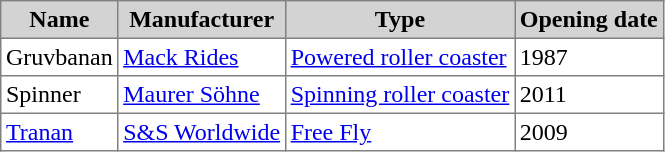<table class="toccolours" border="1" cellpadding="3" style="border-collapse:collapse">
<tr bgcolor=lightgray>
<th>Name</th>
<th>Manufacturer</th>
<th>Type</th>
<th>Opening date</th>
</tr>
<tr>
<td>Gruvbanan</td>
<td><a href='#'>Mack Rides</a></td>
<td><a href='#'>Powered roller coaster</a></td>
<td>1987</td>
</tr>
<tr>
<td>Spinner</td>
<td><a href='#'>Maurer Söhne</a></td>
<td><a href='#'>Spinning roller coaster</a></td>
<td>2011</td>
</tr>
<tr>
<td><a href='#'>Tranan</a></td>
<td><a href='#'>S&S Worldwide</a></td>
<td><a href='#'>Free Fly</a></td>
<td>2009</td>
</tr>
</table>
